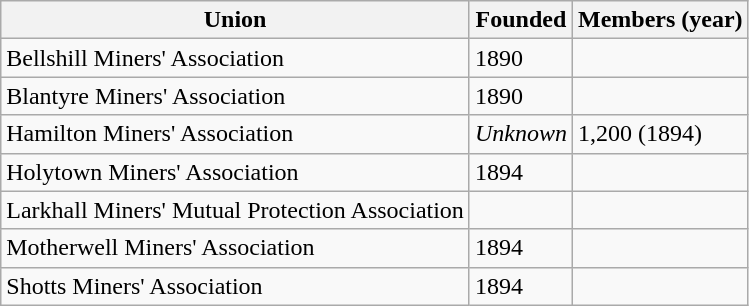<table class="wikitable sortable">
<tr>
<th>Union</th>
<th>Founded</th>
<th>Members (year)</th>
</tr>
<tr>
<td>Bellshill Miners' Association</td>
<td>1890</td>
<td></td>
</tr>
<tr>
<td>Blantyre Miners' Association</td>
<td>1890</td>
<td></td>
</tr>
<tr>
<td>Hamilton Miners' Association</td>
<td><em>Unknown</em></td>
<td>1,200 (1894)</td>
</tr>
<tr>
<td>Holytown Miners' Association</td>
<td>1894</td>
<td></td>
</tr>
<tr>
<td>Larkhall Miners' Mutual Protection Association</td>
<td></td>
<td></td>
</tr>
<tr>
<td>Motherwell Miners' Association</td>
<td>1894</td>
<td></td>
</tr>
<tr>
<td>Shotts Miners' Association</td>
<td>1894</td>
<td></td>
</tr>
</table>
